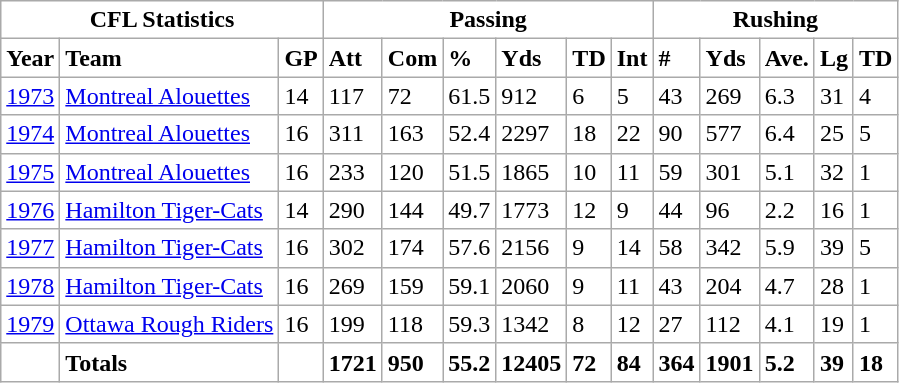<table class="wikitable" border=0 style="background: #FFFFFF;">
<tr>
<td colspan=3 align="center"><strong>CFL Statistics</strong></td>
<td colspan=6 align="center"><strong>Passing</strong></td>
<td colspan=5 align="center"><strong>Rushing</strong></td>
</tr>
<tr>
<td><strong>Year</strong></td>
<td><strong>Team</strong></td>
<td><strong>GP</strong></td>
<td><strong>Att</strong></td>
<td><strong>Com</strong></td>
<td><strong>%</strong></td>
<td><strong>Yds</strong></td>
<td><strong>TD</strong></td>
<td><strong>Int</strong></td>
<td><strong>#</strong></td>
<td><strong>Yds</strong></td>
<td><strong>Ave.</strong></td>
<td><strong>Lg</strong></td>
<td><strong>TD</strong></td>
</tr>
<tr>
<td><a href='#'>1973</a></td>
<td><a href='#'>Montreal Alouettes</a></td>
<td>14</td>
<td>117</td>
<td>72</td>
<td>61.5</td>
<td>912</td>
<td>6</td>
<td>5</td>
<td>43</td>
<td>269</td>
<td>6.3</td>
<td>31</td>
<td>4</td>
</tr>
<tr>
<td><a href='#'>1974</a></td>
<td><a href='#'>Montreal Alouettes</a></td>
<td>16</td>
<td>311</td>
<td>163</td>
<td>52.4</td>
<td>2297</td>
<td>18</td>
<td>22</td>
<td>90</td>
<td>577</td>
<td>6.4</td>
<td>25</td>
<td>5</td>
</tr>
<tr>
<td><a href='#'>1975</a></td>
<td><a href='#'>Montreal Alouettes</a></td>
<td>16</td>
<td>233</td>
<td>120</td>
<td>51.5</td>
<td>1865</td>
<td>10</td>
<td>11</td>
<td>59</td>
<td>301</td>
<td>5.1</td>
<td>32</td>
<td>1</td>
</tr>
<tr>
<td><a href='#'>1976</a></td>
<td><a href='#'>Hamilton Tiger-Cats</a></td>
<td>14</td>
<td>290</td>
<td>144</td>
<td>49.7</td>
<td>1773</td>
<td>12</td>
<td>9</td>
<td>44</td>
<td>96</td>
<td>2.2</td>
<td>16</td>
<td>1</td>
</tr>
<tr>
<td><a href='#'>1977</a></td>
<td><a href='#'>Hamilton Tiger-Cats</a></td>
<td>16</td>
<td>302</td>
<td>174</td>
<td>57.6</td>
<td>2156</td>
<td>9</td>
<td>14</td>
<td>58</td>
<td>342</td>
<td>5.9</td>
<td>39</td>
<td>5</td>
</tr>
<tr>
<td><a href='#'>1978</a></td>
<td><a href='#'>Hamilton Tiger-Cats</a></td>
<td>16</td>
<td>269</td>
<td>159</td>
<td>59.1</td>
<td>2060</td>
<td>9</td>
<td>11</td>
<td>43</td>
<td>204</td>
<td>4.7</td>
<td>28</td>
<td>1</td>
</tr>
<tr>
<td><a href='#'>1979</a></td>
<td><a href='#'>Ottawa Rough Riders</a></td>
<td>16</td>
<td>199</td>
<td>118</td>
<td>59.3</td>
<td>1342</td>
<td>8</td>
<td>12</td>
<td>27</td>
<td>112</td>
<td>4.1</td>
<td>19</td>
<td>1</td>
</tr>
<tr>
<td></td>
<td><strong>Totals</strong></td>
<td></td>
<td><strong>1721</strong></td>
<td><strong>950</strong></td>
<td><strong>55.2	</strong></td>
<td><strong>12405</strong></td>
<td><strong>72</strong></td>
<td><strong>84</strong></td>
<td><strong>364</strong></td>
<td><strong>1901</strong></td>
<td><strong>5.2</strong></td>
<td><strong>39</strong></td>
<td><strong>18</strong></td>
</tr>
</table>
